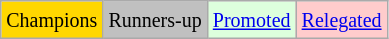<table class="wikitable">
<tr>
<td bgcolor=gold><small>Champions</small></td>
<td bgcolor=silver><small>Runners-up</small></td>
<td bgcolor="#DDFFDD"><small><a href='#'>Promoted</a></small></td>
<td bgcolor="#FFCCCC"><small><a href='#'>Relegated</a></small></td>
</tr>
</table>
